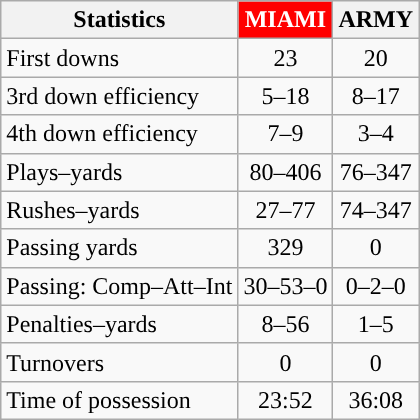<table class="wikitable">
<tr>
<th>Statistics</th>
<th style="background:red; color:white; text-align:center;">MIAMI</th>
<th>ARMY</th>
</tr>
<tr>
<td>First downs</td>
<td align=center>23</td>
<td align=center>20</td>
</tr>
<tr>
<td>3rd down efficiency</td>
<td align=center>5–18</td>
<td align=center>8–17</td>
</tr>
<tr>
<td>4th down efficiency</td>
<td align=center>7–9</td>
<td align=center>3–4</td>
</tr>
<tr>
<td>Plays–yards</td>
<td align=center>80–406</td>
<td align=center>76–347</td>
</tr>
<tr>
<td>Rushes–yards</td>
<td align=center>27–77</td>
<td align=center>74–347</td>
</tr>
<tr>
<td>Passing yards</td>
<td align=center>329</td>
<td align=center>0</td>
</tr>
<tr>
<td>Passing: Comp–Att–Int</td>
<td align=center>30–53–0</td>
<td align=center>0–2–0</td>
</tr>
<tr>
<td>Penalties–yards</td>
<td align=center>8–56</td>
<td align=center>1–5</td>
</tr>
<tr>
<td>Turnovers</td>
<td align=center>0</td>
<td align=center>0</td>
</tr>
<tr>
<td>Time of possession</td>
<td align=center>23:52</td>
<td align=center>36:08</td>
</tr>
</table>
